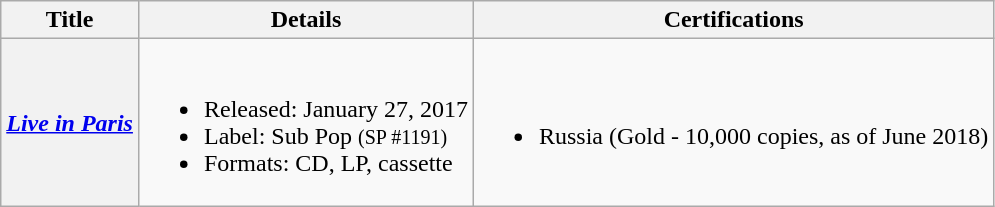<table class="wikitable plainrowheaders" style="text-align:left">
<tr>
<th scope="col">Title</th>
<th scope="col">Details</th>
<th scope="col">Certifications</th>
</tr>
<tr>
<th scope="row"><em><a href='#'>Live in Paris</a></em></th>
<td><br><ul><li>Released: January 27, 2017</li><li>Label: Sub Pop <small>(SP #1191)</small></li><li>Formats: CD, LP, cassette</li></ul></td>
<td><br><ul><li>Russia (Gold - 10,000 copies, as of June 2018)</li></ul></td>
</tr>
</table>
